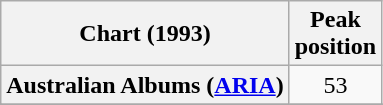<table class="wikitable sortable plainrowheaders" style="text-align:center">
<tr>
<th scope="col">Chart (1993)</th>
<th scope="col">Peak<br> position</th>
</tr>
<tr>
<th scope="row">Australian Albums (<a href='#'>ARIA</a>)</th>
<td align="center">53</td>
</tr>
<tr>
</tr>
<tr>
</tr>
</table>
